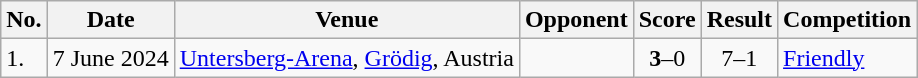<table class="wikitable">
<tr>
<th>No.</th>
<th>Date</th>
<th>Venue</th>
<th>Opponent</th>
<th>Score</th>
<th>Result</th>
<th>Competition</th>
</tr>
<tr>
<td>1.</td>
<td>7 June 2024</td>
<td><a href='#'>Untersberg-Arena</a>, <a href='#'>Grödig</a>, Austria</td>
<td></td>
<td align=center><strong>3</strong>–0</td>
<td align=center>7–1</td>
<td><a href='#'>Friendly</a></td>
</tr>
</table>
